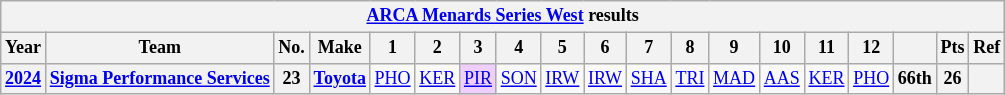<table class="wikitable" style="text-align:center; font-size:75%">
<tr>
<th colspan=23><a href='#'>ARCA Menards Series West</a> results</th>
</tr>
<tr>
<th>Year</th>
<th>Team</th>
<th>No.</th>
<th>Make</th>
<th>1</th>
<th>2</th>
<th>3</th>
<th>4</th>
<th>5</th>
<th>6</th>
<th>7</th>
<th>8</th>
<th>9</th>
<th>10</th>
<th>11</th>
<th>12</th>
<th></th>
<th>Pts</th>
<th>Ref</th>
</tr>
<tr>
<th><a href='#'>2024</a></th>
<th nowrap><a href='#'>Sigma Performance Services</a></th>
<th>23</th>
<th><a href='#'>Toyota</a></th>
<td><a href='#'>PHO</a></td>
<td><a href='#'>KER</a></td>
<td style="background:#EFCFFF;"><a href='#'>PIR</a><br></td>
<td><a href='#'>SON</a></td>
<td><a href='#'>IRW</a></td>
<td><a href='#'>IRW</a></td>
<td><a href='#'>SHA</a></td>
<td><a href='#'>TRI</a></td>
<td><a href='#'>MAD</a></td>
<td><a href='#'>AAS</a></td>
<td><a href='#'>KER</a></td>
<td><a href='#'>PHO</a></td>
<th>66th</th>
<th>26</th>
<th></th>
</tr>
</table>
